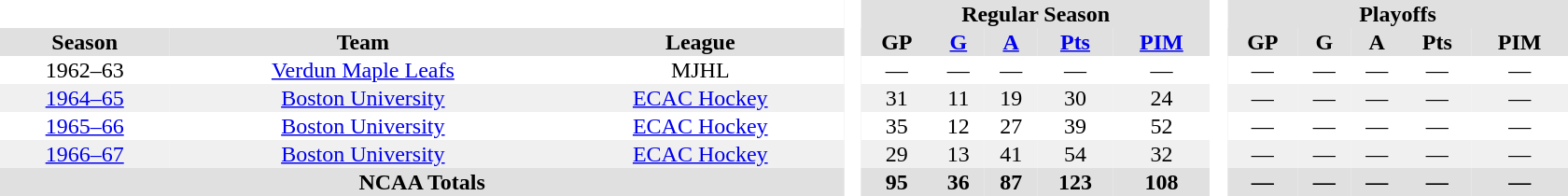<table border="0" cellpadding="1" cellspacing="0" style="text-align:center; width:70em">
<tr bgcolor="#e0e0e0">
<th colspan="3"  bgcolor="#ffffff"> </th>
<th rowspan="99" bgcolor="#ffffff"> </th>
<th colspan="5">Regular Season</th>
<th rowspan="99" bgcolor="#ffffff"> </th>
<th colspan="5">Playoffs</th>
</tr>
<tr bgcolor="#e0e0e0">
<th>Season</th>
<th>Team</th>
<th>League</th>
<th>GP</th>
<th><a href='#'>G</a></th>
<th><a href='#'>A</a></th>
<th><a href='#'>Pts</a></th>
<th><a href='#'>PIM</a></th>
<th>GP</th>
<th>G</th>
<th>A</th>
<th>Pts</th>
<th>PIM</th>
</tr>
<tr>
<td>1962–63</td>
<td><a href='#'>Verdun Maple Leafs</a></td>
<td>MJHL</td>
<td>—</td>
<td>—</td>
<td>—</td>
<td>—</td>
<td>—</td>
<td>—</td>
<td>—</td>
<td>—</td>
<td>—</td>
<td>—</td>
</tr>
<tr bgcolor=f0f0f0>
<td><a href='#'>1964–65</a></td>
<td><a href='#'>Boston University</a></td>
<td><a href='#'>ECAC Hockey</a></td>
<td>31</td>
<td>11</td>
<td>19</td>
<td>30</td>
<td>24</td>
<td>—</td>
<td>—</td>
<td>—</td>
<td>—</td>
<td>—</td>
</tr>
<tr>
<td><a href='#'>1965–66</a></td>
<td><a href='#'>Boston University</a></td>
<td><a href='#'>ECAC Hockey</a></td>
<td>35</td>
<td>12</td>
<td>27</td>
<td>39</td>
<td>52</td>
<td>—</td>
<td>—</td>
<td>—</td>
<td>—</td>
<td>—</td>
</tr>
<tr bgcolor=f0f0f0>
<td><a href='#'>1966–67</a></td>
<td><a href='#'>Boston University</a></td>
<td><a href='#'>ECAC Hockey</a></td>
<td>29</td>
<td>13</td>
<td>41</td>
<td>54</td>
<td>32</td>
<td>—</td>
<td>—</td>
<td>—</td>
<td>—</td>
<td>—</td>
</tr>
<tr bgcolor="#e0e0e0">
<th colspan="3">NCAA Totals</th>
<th>95</th>
<th>36</th>
<th>87</th>
<th>123</th>
<th>108</th>
<th>—</th>
<th>—</th>
<th>—</th>
<th>—</th>
<th>—</th>
</tr>
</table>
